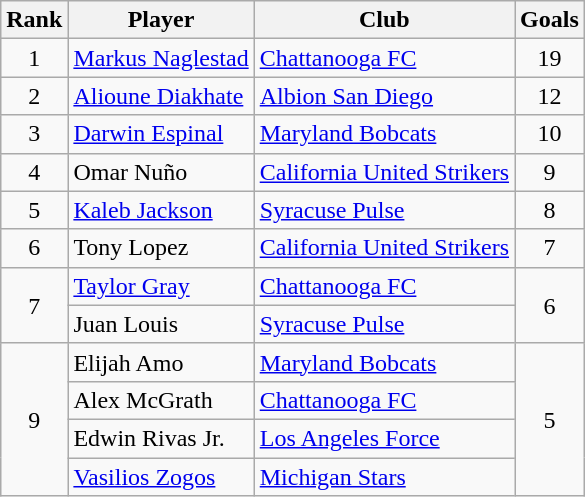<table class="wikitable" style="text-align:center">
<tr>
<th>Rank</th>
<th>Player</th>
<th>Club</th>
<th>Goals</th>
</tr>
<tr>
<td>1</td>
<td align="left"> <a href='#'>Markus Naglestad</a></td>
<td align="left"><a href='#'>Chattanooga FC</a></td>
<td>19</td>
</tr>
<tr>
<td>2</td>
<td align="left"> <a href='#'>Alioune Diakhate</a></td>
<td align="left"><a href='#'>Albion San Diego</a></td>
<td>12</td>
</tr>
<tr>
<td>3</td>
<td align="left"> <a href='#'>Darwin Espinal</a></td>
<td align="left"><a href='#'>Maryland Bobcats</a></td>
<td>10</td>
</tr>
<tr>
<td>4</td>
<td align="left"> Omar Nuño</td>
<td align="left"><a href='#'>California United Strikers</a></td>
<td>9</td>
</tr>
<tr>
<td>5</td>
<td align="left"> <a href='#'>Kaleb Jackson</a></td>
<td align="left"><a href='#'>Syracuse Pulse</a></td>
<td>8</td>
</tr>
<tr>
<td>6</td>
<td align="left"> Tony Lopez</td>
<td align="left"><a href='#'>California United Strikers</a></td>
<td>7</td>
</tr>
<tr>
<td rowspan=2>7</td>
<td align="left"> <a href='#'>Taylor Gray</a></td>
<td align="left"><a href='#'>Chattanooga FC</a></td>
<td rowspan=2>6</td>
</tr>
<tr>
<td align="left"> Juan Louis</td>
<td align="left"><a href='#'>Syracuse Pulse</a></td>
</tr>
<tr>
<td rowspan=4>9</td>
<td align="left"> Elijah Amo</td>
<td align="left"><a href='#'>Maryland Bobcats</a></td>
<td rowspan=4>5</td>
</tr>
<tr>
<td align="left"> Alex McGrath</td>
<td align="left"><a href='#'>Chattanooga FC</a></td>
</tr>
<tr>
<td align="left"> Edwin Rivas Jr.</td>
<td align="left"><a href='#'>Los Angeles Force</a></td>
</tr>
<tr>
<td align="left"> <a href='#'>Vasilios Zogos</a></td>
<td align="left"><a href='#'>Michigan Stars</a><br></td>
</tr>
</table>
